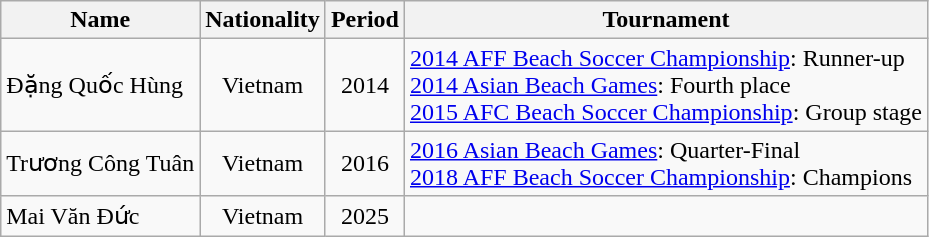<table class="wikitable">
<tr>
<th>Name</th>
<th>Nationality</th>
<th>Period</th>
<th>Tournament</th>
</tr>
<tr>
<td>Đặng Quốc Hùng</td>
<td align="center"> Vietnam</td>
<td align="center">2014</td>
<td><a href='#'>2014 AFF Beach Soccer Championship</a>:  Runner-up<br><a href='#'>2014 Asian Beach Games</a>: Fourth place<br><a href='#'>2015 AFC Beach Soccer Championship</a>: Group stage</td>
</tr>
<tr>
<td>Trương Công Tuân</td>
<td align="center"> Vietnam</td>
<td align="center">2016</td>
<td><a href='#'>2016 Asian Beach Games</a>: Quarter-Final<br><a href='#'>2018 AFF Beach Soccer Championship</a>:  Champions</td>
</tr>
<tr>
<td>Mai Văn Đức</td>
<td align="center"> Vietnam</td>
<td align="center">2025</td>
<td></td>
</tr>
</table>
